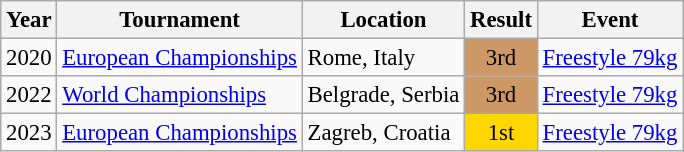<table class="wikitable" style="font-size:95%;">
<tr>
<th>Year</th>
<th>Tournament</th>
<th>Location</th>
<th>Result</th>
<th>Event</th>
</tr>
<tr>
<td>2020</td>
<td><a href='#'>European Championships</a></td>
<td>Rome, Italy</td>
<td align="center" bgcolor="cc9966">3rd</td>
<td><a href='#'>Freestyle 79kg</a></td>
</tr>
<tr>
<td>2022</td>
<td><a href='#'>World Championships</a></td>
<td>Belgrade, Serbia</td>
<td align="center" bgcolor="cc9966">3rd</td>
<td><a href='#'>Freestyle 79kg</a></td>
</tr>
<tr>
<td>2023</td>
<td><a href='#'>European Championships</a></td>
<td>Zagreb, Croatia</td>
<td align="center" bgcolor="gold">1st</td>
<td><a href='#'>Freestyle 79kg</a></td>
</tr>
</table>
